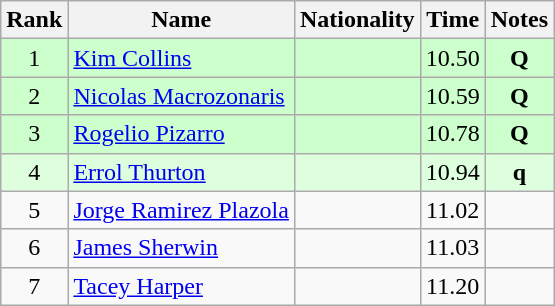<table class="wikitable sortable" style="text-align:center">
<tr>
<th>Rank</th>
<th>Name</th>
<th>Nationality</th>
<th>Time</th>
<th>Notes</th>
</tr>
<tr bgcolor=ccffcc>
<td align=center>1</td>
<td align=left><a href='#'>Kim Collins</a></td>
<td align=left></td>
<td>10.50</td>
<td><strong>Q</strong></td>
</tr>
<tr bgcolor=ccffcc>
<td align=center>2</td>
<td align=left><a href='#'>Nicolas Macrozonaris</a></td>
<td align=left></td>
<td>10.59</td>
<td><strong>Q</strong></td>
</tr>
<tr bgcolor=ccffcc>
<td align=center>3</td>
<td align=left><a href='#'>Rogelio Pizarro</a></td>
<td align=left></td>
<td>10.78</td>
<td><strong>Q</strong></td>
</tr>
<tr bgcolor=ddffdd>
<td align=center>4</td>
<td align=left><a href='#'>Errol Thurton</a></td>
<td align=left></td>
<td>10.94</td>
<td><strong>q</strong></td>
</tr>
<tr>
<td align=center>5</td>
<td align=left><a href='#'>Jorge Ramirez Plazola</a></td>
<td align=left></td>
<td>11.02</td>
<td></td>
</tr>
<tr>
<td align=center>6</td>
<td align=left><a href='#'>James Sherwin</a></td>
<td align=left></td>
<td>11.03</td>
<td></td>
</tr>
<tr>
<td align=center>7</td>
<td align=left><a href='#'>Tacey Harper</a></td>
<td align=left></td>
<td>11.20</td>
<td></td>
</tr>
</table>
